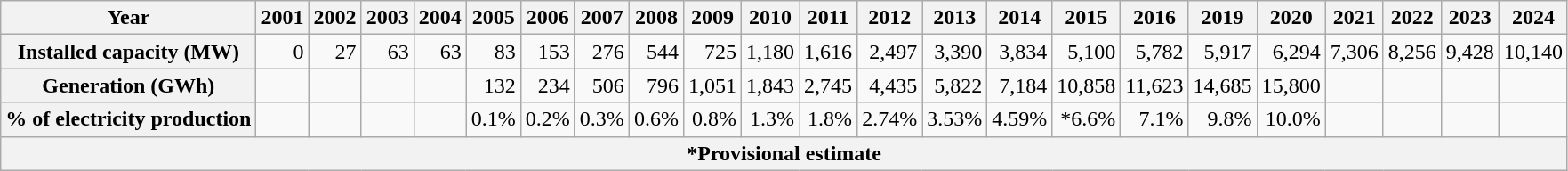<table class="wikitable" style="text-align:right; margin:left">
<tr>
<th>Year</th>
<th>2001</th>
<th>2002</th>
<th>2003</th>
<th>2004</th>
<th>2005</th>
<th>2006</th>
<th>2007</th>
<th>2008</th>
<th>2009</th>
<th>2010</th>
<th>2011</th>
<th>2012</th>
<th>2013</th>
<th>2014</th>
<th>2015</th>
<th>2016</th>
<th>2019</th>
<th>2020</th>
<th>2021</th>
<th>2022</th>
<th>2023</th>
<th>2024</th>
</tr>
<tr>
<th>Installed capacity (MW)</th>
<td>0</td>
<td>27</td>
<td>63</td>
<td>63</td>
<td>83</td>
<td>153</td>
<td>276</td>
<td>544</td>
<td>725</td>
<td>1,180</td>
<td>1,616</td>
<td>2,497</td>
<td>3,390</td>
<td>3,834 </td>
<td>5,100</td>
<td>5,782</td>
<td>5,917</td>
<td>6,294</td>
<td>7,306</td>
<td>8,256</td>
<td>9,428</td>
<td>10,140</td>
</tr>
<tr>
<th>Generation (GWh)</th>
<td></td>
<td></td>
<td></td>
<td></td>
<td>132</td>
<td>234</td>
<td>506</td>
<td>796</td>
<td>1,051</td>
<td>1,843</td>
<td>2,745</td>
<td>4,435</td>
<td>5,822</td>
<td>7,184 </td>
<td>10,858</td>
<td>11,623</td>
<td>14,685</td>
<td>15,800</td>
<td></td>
<td></td>
<td></td>
<td></td>
</tr>
<tr>
<th>% of electricity production</th>
<td></td>
<td></td>
<td></td>
<td></td>
<td>0.1%</td>
<td>0.2%</td>
<td>0.3%</td>
<td>0.6%</td>
<td>0.8%</td>
<td>1.3%</td>
<td>1.8%</td>
<td>2.74%</td>
<td>3.53%</td>
<td>4.59%</td>
<td>*6.6%</td>
<td>7.1%</td>
<td>9.8%</td>
<td>10.0%</td>
<td></td>
<td></td>
<td></td>
<td></td>
</tr>
<tr>
<th colspan="23">*Provisional estimate</th>
</tr>
</table>
